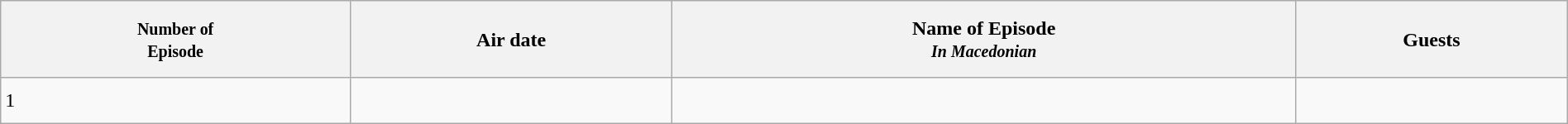<table class="wikitable sortable" style="width: 100%; height: 100px;">
<tr>
<th><small>Number of <br> Episode</small></th>
<th>Air date</th>
<th>Name of Episode <br> <small><em>In Macedonian</em></small></th>
<th>Guests</th>
</tr>
<tr>
<td>1</td>
<td></td>
<td></td>
<td></td>
</tr>
</table>
